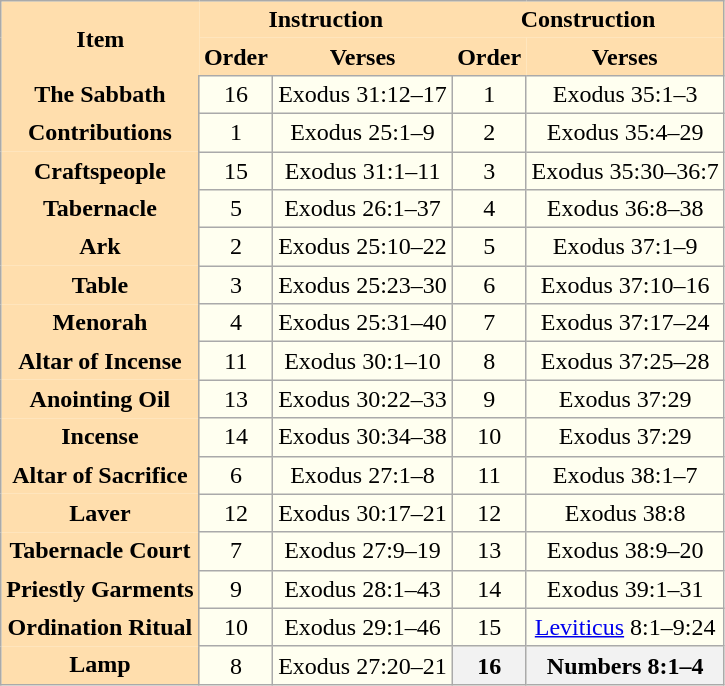<table class="wikitable" style="text-align:center; background:Ivory;">
<tr>
<th style="border:1px white; background:Navajowhite;" rowspan=2>Item</th>
<th style="border:1px white; background:Navajowhite;" colspan=2>Instruction</th>
<th style="border:1px white; background:Navajowhite;" colspan=2>Construction</th>
</tr>
<tr>
<th style="border:1px white; background:Navajowhite;">Order</th>
<th style="border:1px white; background:Navajowhite;">Verses</th>
<th style="border:1px white; background:Navajowhite;">Order</th>
<th style="border:1px white; background:Navajowhite;">Verses</th>
</tr>
<tr>
<th style="border:1px white; background:Navajowhite;">The Sabbath</th>
<td>16</td>
<td>Exodus 31:12–17</td>
<td>1</td>
<td>Exodus 35:1–3</td>
</tr>
<tr>
<th style="border:1px white; background:Navajowhite;">Contributions</th>
<td>1</td>
<td>Exodus 25:1–9</td>
<td>2</td>
<td>Exodus 35:4–29</td>
</tr>
<tr>
<th style="border:1px white; background:Navajowhite;">Craftspeople</th>
<td>15</td>
<td>Exodus 31:1–11</td>
<td>3</td>
<td>Exodus 35:30–36:7</td>
</tr>
<tr>
<th style="border:1px white; background:Navajowhite;">Tabernacle</th>
<td>5</td>
<td>Exodus 26:1–37</td>
<td>4</td>
<td>Exodus 36:8–38</td>
</tr>
<tr>
<th style="border:1px white; background:Navajowhite;">Ark</th>
<td>2</td>
<td>Exodus 25:10–22</td>
<td>5</td>
<td>Exodus 37:1–9</td>
</tr>
<tr>
<th style="border:1px white; background:Navajowhite;">Table</th>
<td>3</td>
<td>Exodus 25:23–30</td>
<td>6</td>
<td>Exodus 37:10–16</td>
</tr>
<tr>
<th style="border:1px white; background:Navajowhite;">Menorah</th>
<td>4</td>
<td>Exodus 25:31–40</td>
<td>7</td>
<td>Exodus 37:17–24</td>
</tr>
<tr>
<th style="border:1px white; background:Navajowhite;">Altar of Incense</th>
<td>11</td>
<td>Exodus 30:1–10</td>
<td>8</td>
<td>Exodus 37:25–28</td>
</tr>
<tr>
<th style="border:1px white; background:Navajowhite;">Anointing Oil</th>
<td>13</td>
<td>Exodus 30:22–33</td>
<td>9</td>
<td>Exodus 37:29</td>
</tr>
<tr>
<th style="border:1px white; background:Navajowhite;">Incense</th>
<td>14</td>
<td>Exodus 30:34–38</td>
<td>10</td>
<td>Exodus 37:29</td>
</tr>
<tr>
<th style="border:1px white; background:Navajowhite;">Altar of Sacrifice</th>
<td>6</td>
<td>Exodus 27:1–8</td>
<td>11</td>
<td>Exodus 38:1–7</td>
</tr>
<tr>
<th style="border:1px white; background:Navajowhite;">Laver</th>
<td>12</td>
<td>Exodus 30:17–21</td>
<td>12</td>
<td>Exodus 38:8</td>
</tr>
<tr>
<th style="border:1px white; background:Navajowhite;">Tabernacle Court</th>
<td>7</td>
<td>Exodus 27:9–19</td>
<td>13</td>
<td>Exodus 38:9–20</td>
</tr>
<tr>
<th style="border:1px white; background:Navajowhite;">Priestly Garments</th>
<td>9</td>
<td>Exodus 28:1–43</td>
<td>14</td>
<td>Exodus 39:1–31</td>
</tr>
<tr>
<th style="border:1px white; background:Navajowhite;">Ordination Ritual</th>
<td>10</td>
<td>Exodus 29:1–46</td>
<td>15</td>
<td><a href='#'>Leviticus</a> 8:1–9:24</td>
</tr>
<tr>
<th style="border:1px white; background:Navajowhite;">Lamp</th>
<td>8</td>
<td>Exodus 27:20–21</td>
<th>16</th>
<th>Numbers 8:1–4</th>
</tr>
</table>
